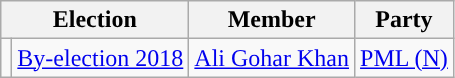<table class="wikitable">
<tr>
<th colspan="2">Election</th>
<th>Member</th>
<th>Party</th>
</tr>
<tr>
<td style="background-color: "></td>
<td><a href='#'>By-election 2018</a></td>
<td><a href='#'>Ali Gohar Khan</a></td>
<td><a href='#'>PML (N)</a></td>
</tr>
</table>
